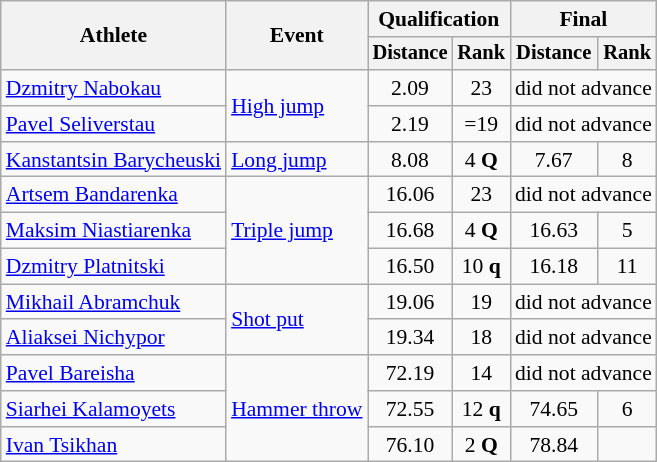<table class="wikitable" style="font-size:90%">
<tr>
<th rowspan=2>Athlete</th>
<th rowspan=2>Event</th>
<th colspan=2>Qualification</th>
<th colspan=2>Final</th>
</tr>
<tr style="font-size:95%">
<th>Distance</th>
<th>Rank</th>
<th>Distance</th>
<th>Rank</th>
</tr>
<tr align=center>
<td align=left><a href='#'>Dzmitry Nabokau</a></td>
<td style="text-align:left;" rowspan=2><a href='#'>High jump</a></td>
<td>2.09</td>
<td>23</td>
<td colspan=2>did not advance</td>
</tr>
<tr align=center>
<td align=left><a href='#'>Pavel Seliverstau</a></td>
<td>2.19</td>
<td>=19</td>
<td colspan=2>did not advance</td>
</tr>
<tr align=center>
<td align=left><a href='#'>Kanstantsin Barycheuski</a></td>
<td style="text-align:left;"><a href='#'>Long jump</a></td>
<td>8.08</td>
<td>4 <strong>Q</strong></td>
<td>7.67</td>
<td>8</td>
</tr>
<tr align=center>
<td align=left><a href='#'>Artsem Bandarenka</a></td>
<td style="text-align:left;" rowspan=3><a href='#'>Triple jump</a></td>
<td>16.06</td>
<td>23</td>
<td colspan=2>did not advance</td>
</tr>
<tr align=center>
<td align=left><a href='#'>Maksim Niastiarenka</a></td>
<td>16.68</td>
<td>4 <strong>Q</strong></td>
<td>16.63</td>
<td>5</td>
</tr>
<tr align=center>
<td align=left><a href='#'>Dzmitry Platnitski</a></td>
<td>16.50</td>
<td>10 <strong>q</strong></td>
<td>16.18</td>
<td>11</td>
</tr>
<tr align=center>
<td align=left><a href='#'>Mikhail Abramchuk</a></td>
<td style="text-align:left;" rowspan=2><a href='#'>Shot put</a></td>
<td>19.06</td>
<td>19</td>
<td colspan=2>did not advance</td>
</tr>
<tr align=center>
<td align=left><a href='#'>Aliaksei Nichypor</a></td>
<td>19.34</td>
<td>18</td>
<td colspan=2>did not advance</td>
</tr>
<tr align=center>
<td align=left><a href='#'>Pavel Bareisha</a></td>
<td style="text-align:left;" rowspan=3><a href='#'>Hammer throw</a></td>
<td>72.19</td>
<td>14</td>
<td colspan=2>did not advance</td>
</tr>
<tr align=center>
<td align=left><a href='#'>Siarhei Kalamoyets</a></td>
<td>72.55</td>
<td>12 <strong>q</strong></td>
<td>74.65</td>
<td>6</td>
</tr>
<tr align=center>
<td align=left><a href='#'>Ivan Tsikhan</a></td>
<td>76.10</td>
<td>2 <strong>Q</strong></td>
<td>78.84</td>
<td></td>
</tr>
</table>
